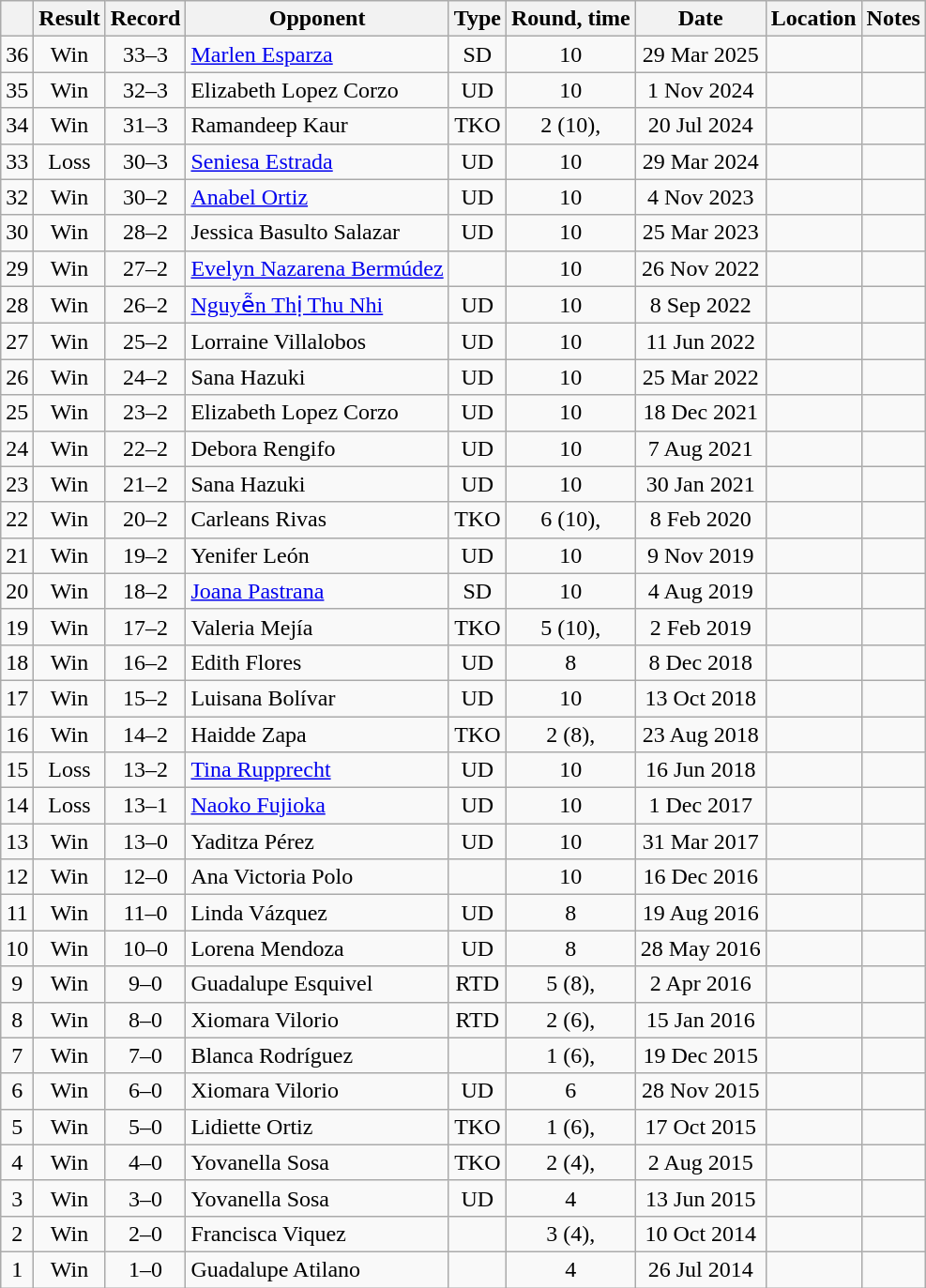<table class=wikitable style=text-align:center>
<tr>
<th></th>
<th>Result</th>
<th>Record</th>
<th>Opponent</th>
<th>Type</th>
<th>Round, time</th>
<th>Date</th>
<th>Location</th>
<th>Notes</th>
</tr>
<tr>
<td>36</td>
<td>Win</td>
<td>33–3</td>
<td align=left><a href='#'>Marlen Esparza</a></td>
<td>SD</td>
<td>10</td>
<td>29 Mar 2025</td>
<td align=left></td>
<td></td>
</tr>
<tr>
<td>35</td>
<td>Win</td>
<td>32–3</td>
<td align=left>Elizabeth Lopez Corzo</td>
<td>UD</td>
<td>10</td>
<td>1 Nov 2024</td>
<td align=left></td>
<td align=left></td>
</tr>
<tr>
<td>34</td>
<td>Win</td>
<td>31–3</td>
<td align=left>Ramandeep Kaur</td>
<td>TKO</td>
<td>2 (10), </td>
<td>20 Jul 2024</td>
<td align=left></td>
<td align=left></td>
</tr>
<tr>
<td>33</td>
<td>Loss</td>
<td>30–3</td>
<td align=left><a href='#'>Seniesa Estrada</a></td>
<td>UD</td>
<td>10</td>
<td>29 Mar 2024</td>
<td align=left></td>
<td align=left></td>
</tr>
<tr>
<td>32</td>
<td>Win</td>
<td>30–2</td>
<td align=left><a href='#'>Anabel Ortiz</a></td>
<td>UD</td>
<td>10</td>
<td>4 Nov 2023</td>
<td align=left></td>
<td align=left></td>
</tr>
<tr>
<td>30</td>
<td>Win</td>
<td>28–2</td>
<td align=left>Jessica Basulto Salazar</td>
<td>UD</td>
<td>10</td>
<td>25 Mar 2023</td>
<td align=left></td>
<td align=left></td>
</tr>
<tr>
<td>29</td>
<td>Win</td>
<td>27–2</td>
<td align=left><a href='#'>Evelyn Nazarena Bermúdez</a></td>
<td></td>
<td>10</td>
<td>26 Nov 2022</td>
<td align=left></td>
<td align=left></td>
</tr>
<tr>
<td>28</td>
<td>Win</td>
<td>26–2</td>
<td align=left><a href='#'>Nguyễn Thị Thu Nhi</a></td>
<td>UD</td>
<td>10</td>
<td>8 Sep 2022</td>
<td align=left></td>
<td align=left></td>
</tr>
<tr>
<td>27</td>
<td>Win</td>
<td>25–2</td>
<td align=left>Lorraine Villalobos</td>
<td>UD</td>
<td>10</td>
<td>11 Jun 2022</td>
<td align=left></td>
<td align=left></td>
</tr>
<tr>
<td>26</td>
<td>Win</td>
<td>24–2</td>
<td align=left>Sana Hazuki</td>
<td>UD</td>
<td>10</td>
<td>25 Mar 2022</td>
<td align=left></td>
<td align=left></td>
</tr>
<tr>
<td>25</td>
<td>Win</td>
<td>23–2</td>
<td align=left>Elizabeth Lopez Corzo</td>
<td>UD</td>
<td>10</td>
<td>18 Dec 2021</td>
<td align=left></td>
<td align=left></td>
</tr>
<tr>
<td>24</td>
<td>Win</td>
<td>22–2</td>
<td align=left>Debora Rengifo</td>
<td>UD</td>
<td>10</td>
<td>7 Aug 2021</td>
<td align=left></td>
<td align=left></td>
</tr>
<tr>
<td>23</td>
<td>Win</td>
<td>21–2</td>
<td align=left>Sana Hazuki</td>
<td>UD</td>
<td>10</td>
<td>30 Jan 2021</td>
<td align=left></td>
<td align=left></td>
</tr>
<tr>
<td>22</td>
<td>Win</td>
<td>20–2</td>
<td align=left>Carleans Rivas</td>
<td>TKO</td>
<td>6 (10), </td>
<td>8 Feb 2020</td>
<td align=left></td>
<td align=left></td>
</tr>
<tr>
<td>21</td>
<td>Win</td>
<td>19–2</td>
<td align=left>Yenifer León</td>
<td>UD</td>
<td>10</td>
<td>9 Nov 2019</td>
<td align=left></td>
<td align=left></td>
</tr>
<tr>
<td>20</td>
<td>Win</td>
<td>18–2</td>
<td align=left><a href='#'>Joana Pastrana</a></td>
<td>SD</td>
<td>10</td>
<td>4 Aug 2019</td>
<td align=left></td>
<td align=left></td>
</tr>
<tr>
<td>19</td>
<td>Win</td>
<td>17–2</td>
<td align=left>Valeria Mejía</td>
<td>TKO</td>
<td>5 (10), </td>
<td>2 Feb 2019</td>
<td align=left></td>
<td align=left></td>
</tr>
<tr>
<td>18</td>
<td>Win</td>
<td>16–2</td>
<td align=left>Edith Flores</td>
<td>UD</td>
<td>8</td>
<td>8 Dec 2018</td>
<td align=left></td>
<td align=left></td>
</tr>
<tr>
<td>17</td>
<td>Win</td>
<td>15–2</td>
<td align=left>Luisana Bolívar</td>
<td>UD</td>
<td>10</td>
<td>13 Oct 2018</td>
<td align=left></td>
<td align=left></td>
</tr>
<tr>
<td>16</td>
<td>Win</td>
<td>14–2</td>
<td align=left>Haidde Zapa</td>
<td>TKO</td>
<td>2 (8), </td>
<td>23 Aug 2018</td>
<td align=left></td>
<td align=left></td>
</tr>
<tr>
<td>15</td>
<td>Loss</td>
<td>13–2</td>
<td align=left><a href='#'>Tina Rupprecht</a></td>
<td>UD</td>
<td>10</td>
<td>16 Jun 2018</td>
<td align=left></td>
<td align=left></td>
</tr>
<tr>
<td>14</td>
<td>Loss</td>
<td>13–1</td>
<td align=left><a href='#'>Naoko Fujioka</a></td>
<td>UD</td>
<td>10</td>
<td>1 Dec 2017</td>
<td align=left></td>
<td align=left></td>
</tr>
<tr>
<td>13</td>
<td>Win</td>
<td>13–0</td>
<td align=left>Yaditza Pérez</td>
<td>UD</td>
<td>10</td>
<td>31 Mar 2017</td>
<td align=left></td>
<td align=left></td>
</tr>
<tr>
<td>12</td>
<td>Win</td>
<td>12–0</td>
<td align=left>Ana Victoria Polo</td>
<td></td>
<td>10</td>
<td>16 Dec 2016</td>
<td align=left></td>
<td align=left></td>
</tr>
<tr>
<td>11</td>
<td>Win</td>
<td>11–0</td>
<td align=left>Linda Vázquez</td>
<td>UD</td>
<td>8</td>
<td>19 Aug 2016</td>
<td align=left></td>
<td align=left></td>
</tr>
<tr>
<td>10</td>
<td>Win</td>
<td>10–0</td>
<td align=left>Lorena Mendoza</td>
<td>UD</td>
<td>8</td>
<td>28 May 2016</td>
<td align=left></td>
<td align=left></td>
</tr>
<tr>
<td>9</td>
<td>Win</td>
<td>9–0</td>
<td align=left>Guadalupe Esquivel</td>
<td>RTD</td>
<td>5 (8), </td>
<td>2 Apr 2016</td>
<td align=left></td>
<td align=left></td>
</tr>
<tr>
<td>8</td>
<td>Win</td>
<td>8–0</td>
<td align=left>Xiomara Vilorio</td>
<td>RTD</td>
<td>2 (6), </td>
<td>15 Jan 2016</td>
<td align=left></td>
<td align=left></td>
</tr>
<tr>
<td>7</td>
<td>Win</td>
<td>7–0</td>
<td align=left>Blanca Rodríguez</td>
<td></td>
<td>1 (6), </td>
<td>19 Dec 2015</td>
<td align=left></td>
<td align=left></td>
</tr>
<tr>
<td>6</td>
<td>Win</td>
<td>6–0</td>
<td align=left>Xiomara Vilorio</td>
<td>UD</td>
<td>6</td>
<td>28 Nov 2015</td>
<td align=left></td>
<td align=left></td>
</tr>
<tr>
<td>5</td>
<td>Win</td>
<td>5–0</td>
<td align=left>Lidiette Ortiz</td>
<td>TKO</td>
<td>1 (6), </td>
<td>17 Oct 2015</td>
<td align=left></td>
<td align=left></td>
</tr>
<tr>
<td>4</td>
<td>Win</td>
<td>4–0</td>
<td align=left>Yovanella Sosa</td>
<td>TKO</td>
<td>2 (4), </td>
<td>2 Aug 2015</td>
<td align=left></td>
<td align=left></td>
</tr>
<tr>
<td>3</td>
<td>Win</td>
<td>3–0</td>
<td align=left>Yovanella Sosa</td>
<td>UD</td>
<td>4</td>
<td>13 Jun 2015</td>
<td align=left></td>
<td align=left></td>
</tr>
<tr>
<td>2</td>
<td>Win</td>
<td>2–0</td>
<td align=left>Francisca Viquez</td>
<td></td>
<td>3 (4), </td>
<td>10 Oct 2014</td>
<td align=left></td>
<td align=left></td>
</tr>
<tr>
<td>1</td>
<td>Win</td>
<td>1–0</td>
<td align=left>Guadalupe Atilano</td>
<td></td>
<td>4</td>
<td>26 Jul 2014</td>
<td align=left></td>
<td align=left></td>
</tr>
</table>
